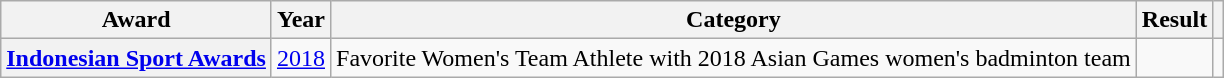<table class="wikitable plainrowheaders sortable">
<tr>
<th scope="col">Award</th>
<th scope="col">Year</th>
<th scope="col">Category</th>
<th scope="col">Result</th>
<th scope="col" class="unsortable"></th>
</tr>
<tr>
<th scope="row"><a href='#'>Indonesian Sport Awards</a></th>
<td><a href='#'>2018</a></td>
<td>Favorite Women's Team Athlete with 2018 Asian Games women's badminton team</td>
<td></td>
<td></td>
</tr>
</table>
